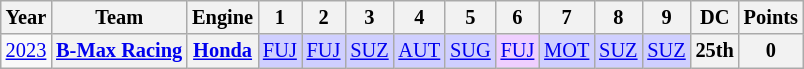<table class="wikitable" style="text-align:center; font-size:85%">
<tr>
<th>Year</th>
<th>Team</th>
<th>Engine</th>
<th>1</th>
<th>2</th>
<th>3</th>
<th>4</th>
<th>5</th>
<th>6</th>
<th>7</th>
<th>8</th>
<th>9</th>
<th>DC</th>
<th>Points</th>
</tr>
<tr>
<td><a href='#'>2023</a></td>
<th nowrap><a href='#'>B-Max Racing</a></th>
<th><a href='#'>Honda</a></th>
<td style="background:#CFCFFF;"><a href='#'>FUJ</a><br></td>
<td style="background:#CFCFFF;"><a href='#'>FUJ</a><br></td>
<td style="background:#CFCFFF;"><a href='#'>SUZ</a><br></td>
<td style="background:#CFCFFF;"><a href='#'>AUT</a><br></td>
<td style="background:#CFCFFF;"><a href='#'>SUG</a><br></td>
<td style="background:#EFCFFF;"><a href='#'>FUJ</a><br></td>
<td style="background:#CFCFFF;"><a href='#'>MOT</a><br></td>
<td style="background:#CFCFFF;"><a href='#'>SUZ</a><br></td>
<td style="background:#CFCFFF;"><a href='#'>SUZ</a><br></td>
<th>25th</th>
<th>0</th>
</tr>
</table>
